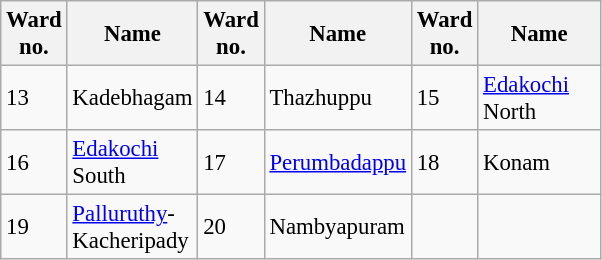<table class="wikitable sortable" style="font-size: 95%;">
<tr>
<th width="20px">Ward no.</th>
<th width="75px">Name</th>
<th width="20px">Ward no.</th>
<th width="75px">Name</th>
<th width="20px">Ward no.</th>
<th width="75px">Name</th>
</tr>
<tr>
<td>13</td>
<td>Kadebhagam</td>
<td>14</td>
<td>Thazhuppu</td>
<td>15</td>
<td><a href='#'>Edakochi</a> North</td>
</tr>
<tr>
<td>16</td>
<td><a href='#'>Edakochi</a> South</td>
<td>17</td>
<td><a href='#'>Perumbadappu</a></td>
<td>18</td>
<td>Konam</td>
</tr>
<tr>
<td>19</td>
<td><a href='#'>Palluruthy</a>-Kacheripady</td>
<td>20</td>
<td>Nambyapuram</td>
<td></td>
<td></td>
</tr>
</table>
